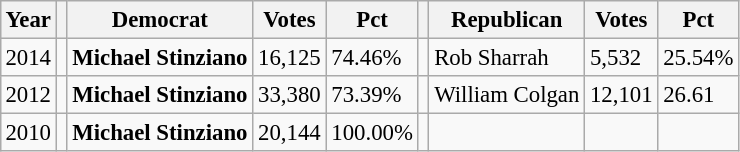<table class="wikitable" style="margin:0.5em ; font-size:95%">
<tr>
<th>Year</th>
<th></th>
<th>Democrat</th>
<th>Votes</th>
<th>Pct</th>
<th></th>
<th>Republican</th>
<th>Votes</th>
<th>Pct</th>
</tr>
<tr>
<td>2014</td>
<td></td>
<td><strong>Michael Stinziano</strong></td>
<td>16,125</td>
<td>74.46%</td>
<td></td>
<td>Rob Sharrah</td>
<td>5,532</td>
<td>25.54%</td>
</tr>
<tr>
<td>2012</td>
<td></td>
<td><strong>Michael Stinziano</strong></td>
<td>33,380</td>
<td>73.39%</td>
<td></td>
<td>William Colgan</td>
<td>12,101</td>
<td>26.61</td>
</tr>
<tr>
<td>2010</td>
<td></td>
<td><strong>Michael Stinziano</strong></td>
<td>20,144</td>
<td>100.00%</td>
<td></td>
<td></td>
<td></td>
<td></td>
</tr>
</table>
